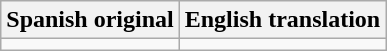<table class="wikitable">
<tr>
<th>Spanish original</th>
<th>English translation</th>
</tr>
<tr style="vertical-align:top; text-align:center; white-space:nowrap;">
<td></td>
<td></td>
</tr>
</table>
